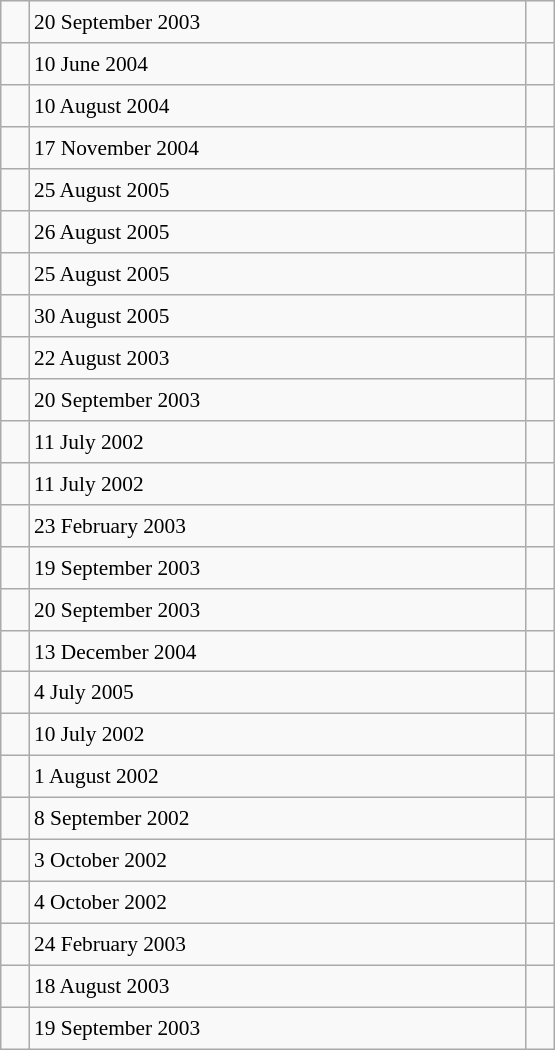<table class="wikitable" style="font-size: 89%; float: left; width: 26em; margin-right: 1em; height: 700px">
<tr>
<td></td>
<td>20 September 2003</td>
<td></td>
</tr>
<tr>
<td></td>
<td>10 June 2004</td>
<td></td>
</tr>
<tr>
<td></td>
<td>10 August 2004</td>
<td></td>
</tr>
<tr>
<td></td>
<td>17 November 2004</td>
<td></td>
</tr>
<tr>
<td></td>
<td>25 August 2005</td>
<td></td>
</tr>
<tr>
<td></td>
<td>26 August 2005</td>
<td></td>
</tr>
<tr>
<td></td>
<td>25 August 2005</td>
<td></td>
</tr>
<tr>
<td></td>
<td>30 August 2005</td>
<td></td>
</tr>
<tr>
<td></td>
<td>22 August 2003</td>
<td></td>
</tr>
<tr>
<td></td>
<td>20 September 2003</td>
<td></td>
</tr>
<tr>
<td></td>
<td>11 July 2002</td>
<td></td>
</tr>
<tr>
<td></td>
<td>11 July 2002</td>
<td></td>
</tr>
<tr>
<td></td>
<td>23 February 2003</td>
<td></td>
</tr>
<tr>
<td></td>
<td>19 September 2003</td>
<td></td>
</tr>
<tr>
<td></td>
<td>20 September 2003</td>
<td></td>
</tr>
<tr>
<td></td>
<td>13 December 2004</td>
<td></td>
</tr>
<tr>
<td></td>
<td>4 July 2005</td>
<td></td>
</tr>
<tr>
<td></td>
<td>10 July 2002</td>
<td></td>
</tr>
<tr>
<td></td>
<td>1 August 2002</td>
<td></td>
</tr>
<tr>
<td></td>
<td>8 September 2002</td>
<td></td>
</tr>
<tr>
<td></td>
<td>3 October 2002</td>
<td></td>
</tr>
<tr>
<td></td>
<td>4 October 2002</td>
<td></td>
</tr>
<tr>
<td></td>
<td>24 February 2003</td>
<td></td>
</tr>
<tr>
<td></td>
<td>18 August 2003</td>
<td></td>
</tr>
<tr>
<td></td>
<td>19 September 2003</td>
<td></td>
</tr>
</table>
